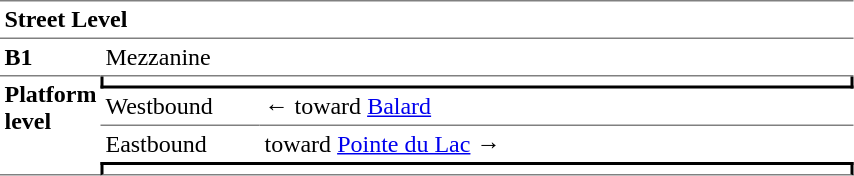<table cellspacing="0" cellpadding="3" border="0">
<tr>
<td colspan="3" data-darkreader-inline-border-bottom="" data-darkreader-inline-border-top="" style="border-bottom:solid 1px gray;border-top:solid 1px gray;" width="50" valign="top"><strong>Street Level</strong></td>
</tr>
<tr>
<td data-darkreader-inline-border-bottom="" style="border-bottom:solid 1px gray;" width="50" valign="top"><strong>B1</strong></td>
<td colspan="2" data-darkreader-inline-border-bottom="" style="border-bottom:solid 1px gray;" width="100" valign="top">Mezzanine</td>
</tr>
<tr>
<td rowspan="4" data-darkreader-inline-border-bottom="" style="border-bottom:solid 1px gray;" width="50" valign="top"><strong>Platform level</strong></td>
<td colspan="2" data-darkreader-inline-border-bottom="" data-darkreader-inline-border-left="" data-darkreader-inline-border-right="" style="border-right:solid 2px black;border-left:solid 2px black;border-bottom:solid 2px black;text-align:center;"></td>
</tr>
<tr>
<td data-darkreader-inline-border-bottom="" style="border-bottom:solid 1px gray;" width="100">Westbound</td>
<td data-darkreader-inline-border-bottom="" style="border-bottom:solid 1px gray;" width="390">←   toward <a href='#'>Balard</a> </td>
</tr>
<tr>
<td>Eastbound</td>
<td>   toward <a href='#'>Pointe du Lac</a>  →</td>
</tr>
<tr>
<td colspan="2" data-darkreader-inline-border-bottom="" data-darkreader-inline-border-left="" data-darkreader-inline-border-right="" data-darkreader-inline-border-top="" style="border-top:solid 2px black;border-right:solid 2px black;border-left:solid 2px black;border-bottom:solid 1px gray;text-align:center;"></td>
</tr>
</table>
